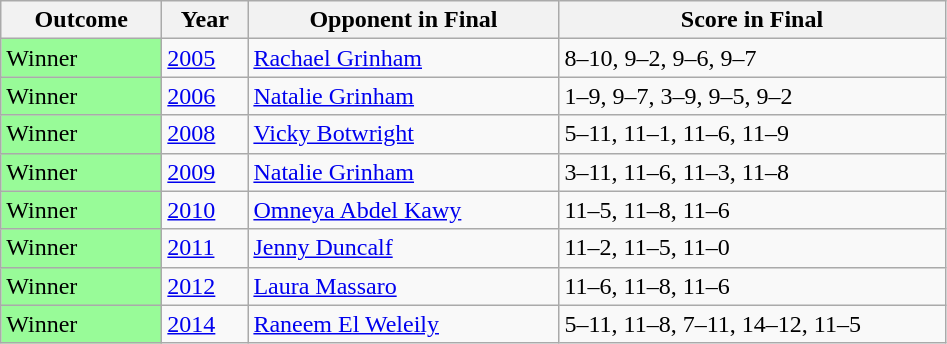<table class="sortable wikitable">
<tr>
<th width="100">Outcome</th>
<th width="50">Year</th>
<th width="200">Opponent in Final</th>
<th width="250">Score in Final</th>
</tr>
<tr>
<td bgcolor="98FB98">Winner</td>
<td><a href='#'>2005</a></td>
<td> <a href='#'>Rachael Grinham</a></td>
<td>8–10, 9–2, 9–6, 9–7</td>
</tr>
<tr>
<td bgcolor="98FB98">Winner</td>
<td><a href='#'>2006</a></td>
<td> <a href='#'>Natalie Grinham</a></td>
<td>1–9, 9–7, 3–9, 9–5, 9–2</td>
</tr>
<tr>
<td bgcolor="98FB98">Winner</td>
<td><a href='#'>2008</a></td>
<td> <a href='#'>Vicky Botwright</a></td>
<td>5–11, 11–1, 11–6, 11–9</td>
</tr>
<tr>
<td bgcolor="98FB98">Winner</td>
<td><a href='#'>2009</a></td>
<td> <a href='#'>Natalie Grinham</a></td>
<td>3–11, 11–6, 11–3, 11–8</td>
</tr>
<tr>
<td bgcolor="98FB98">Winner</td>
<td><a href='#'>2010</a></td>
<td> <a href='#'>Omneya Abdel Kawy</a></td>
<td>11–5, 11–8, 11–6</td>
</tr>
<tr>
<td bgcolor="98FB98">Winner</td>
<td><a href='#'>2011</a></td>
<td> <a href='#'>Jenny Duncalf</a></td>
<td>11–2, 11–5, 11–0</td>
</tr>
<tr>
<td bgcolor="98FB98">Winner</td>
<td><a href='#'>2012</a></td>
<td> <a href='#'>Laura Massaro</a></td>
<td>11–6, 11–8, 11–6</td>
</tr>
<tr>
<td bgcolor="98FB98">Winner</td>
<td><a href='#'>2014</a></td>
<td> <a href='#'>Raneem El Weleily</a></td>
<td>5–11, 11–8, 7–11, 14–12, 11–5</td>
</tr>
</table>
